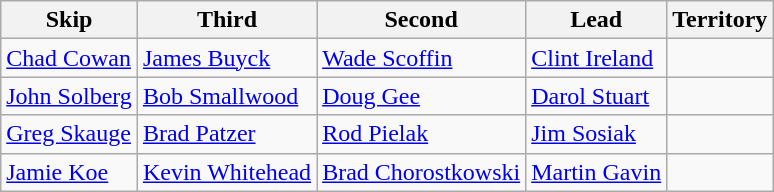<table class="wikitable" border="1">
<tr>
<th>Skip</th>
<th>Third</th>
<th>Second</th>
<th>Lead</th>
<th>Territory</th>
</tr>
<tr>
<td><a href='#'>Chad Cowan</a></td>
<td><a href='#'>James Buyck</a></td>
<td><a href='#'>Wade Scoffin</a></td>
<td><a href='#'>Clint Ireland</a></td>
<td></td>
</tr>
<tr>
<td><a href='#'>John Solberg</a></td>
<td><a href='#'>Bob Smallwood</a></td>
<td><a href='#'>Doug Gee</a></td>
<td><a href='#'>Darol Stuart</a></td>
<td></td>
</tr>
<tr>
<td><a href='#'>Greg Skauge</a></td>
<td><a href='#'>Brad Patzer</a></td>
<td><a href='#'>Rod Pielak</a></td>
<td><a href='#'>Jim Sosiak</a></td>
<td></td>
</tr>
<tr>
<td><a href='#'>Jamie Koe</a></td>
<td><a href='#'>Kevin Whitehead</a></td>
<td><a href='#'>Brad Chorostkowski</a></td>
<td><a href='#'>Martin Gavin</a></td>
<td></td>
</tr>
</table>
